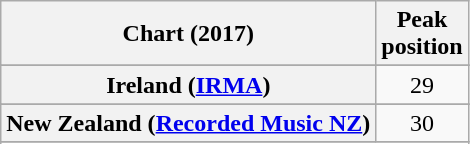<table class="wikitable sortable plainrowheaders" style="text-align:center">
<tr>
<th scope="col">Chart (2017)</th>
<th scope="col">Peak<br>position</th>
</tr>
<tr>
</tr>
<tr>
</tr>
<tr>
</tr>
<tr>
</tr>
<tr>
</tr>
<tr>
<th scope="row">Ireland (<a href='#'>IRMA</a>)</th>
<td>29</td>
</tr>
<tr>
</tr>
<tr>
<th scope="row">New Zealand (<a href='#'>Recorded Music NZ</a>)</th>
<td>30</td>
</tr>
<tr>
</tr>
<tr>
</tr>
<tr>
</tr>
<tr>
</tr>
<tr>
</tr>
<tr>
</tr>
</table>
